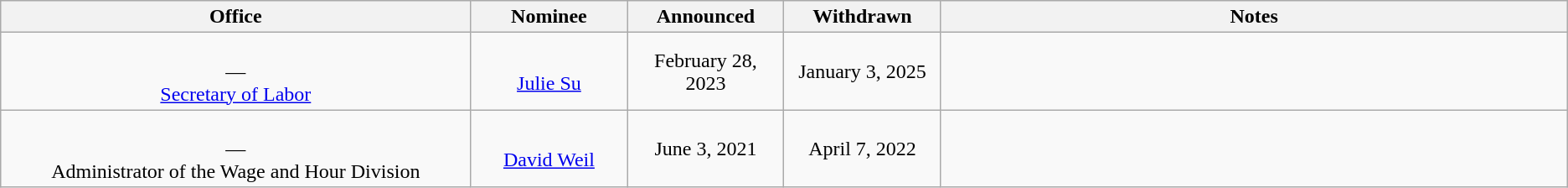<table class="wikitable sortable" style="text-align:center">
<tr>
<th style="width:30%;">Office</th>
<th style="width:10%;">Nominee</th>
<th style="width:10%;" data-sort-type="date">Announced</th>
<th style="width:10%;" data-sort-type="date">Withdrawn</th>
<th style="width:50%;">Notes</th>
</tr>
<tr>
<td><br>—<br><a href='#'>Secretary of Labor</a></td>
<td><br><a href='#'>Julie Su</a></td>
<td>February 28, 2023</td>
<td>January 3, 2025</td>
<td style="text-align:left; padding:1%;"></td>
</tr>
<tr>
<td><br>—<br>Administrator of the Wage and Hour Division</td>
<td><br><a href='#'>David Weil</a></td>
<td>June 3, 2021</td>
<td>April 7, 2022</td>
<td style="text-align:left; padding:1%;"></td>
</tr>
</table>
